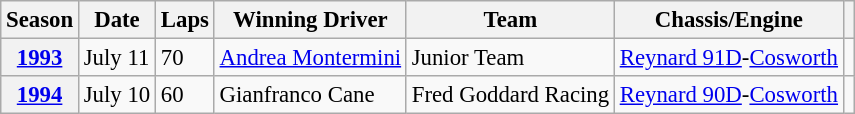<table class="wikitable" style="font-size: 95%;">
<tr>
<th>Season</th>
<th>Date</th>
<th>Laps</th>
<th>Winning Driver</th>
<th>Team</th>
<th>Chassis/Engine</th>
<th></th>
</tr>
<tr>
<th><a href='#'>1993</a></th>
<td>July 11</td>
<td>70</td>
<td> <a href='#'>Andrea Montermini</a></td>
<td>Junior Team</td>
<td><a href='#'>Reynard 91D</a>-<a href='#'>Cosworth</a></td>
<td></td>
</tr>
<tr>
<th><a href='#'>1994</a></th>
<td>July 10</td>
<td>60</td>
<td> Gianfranco Cane</td>
<td>Fred Goddard Racing</td>
<td><a href='#'>Reynard 90D</a>-<a href='#'>Cosworth</a></td>
<td></td>
</tr>
</table>
